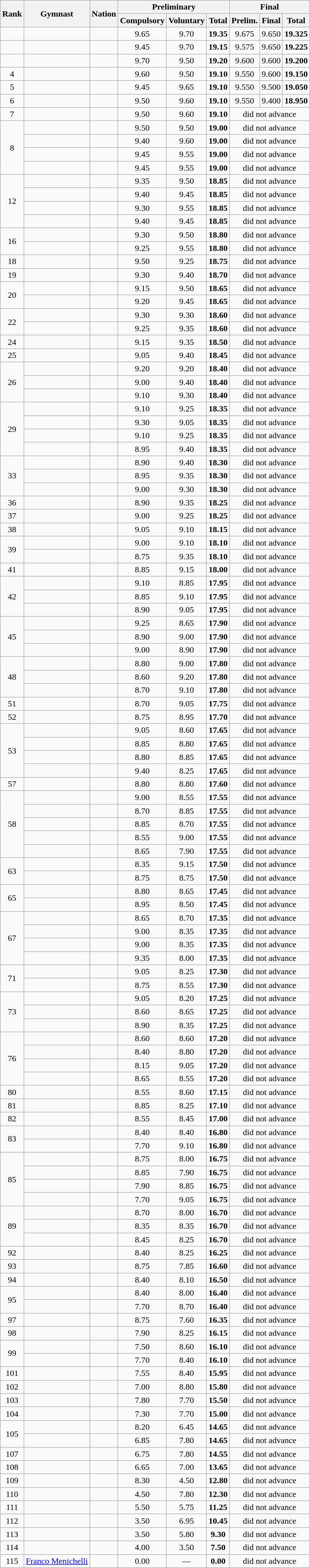<table class="wikitable sortable" style="text-align:center">
<tr>
<th rowspan=2>Rank</th>
<th rowspan=2>Gymnast</th>
<th rowspan=2>Nation</th>
<th colspan=3>Preliminary</th>
<th colspan=3>Final</th>
</tr>
<tr>
<th>Compulsory</th>
<th>Voluntary</th>
<th>Total</th>
<th> Prelim.</th>
<th>Final</th>
<th>Total</th>
</tr>
<tr>
<td></td>
<td align=left></td>
<td align=left></td>
<td>9.65</td>
<td>9.70</td>
<td><strong>19.35</strong></td>
<td>9.675</td>
<td>9.650</td>
<td><strong>19.325</strong></td>
</tr>
<tr>
<td></td>
<td align=left></td>
<td align=left></td>
<td>9.45</td>
<td>9.70</td>
<td><strong>19.15</strong></td>
<td>9.575</td>
<td>9.650</td>
<td><strong>19.225</strong></td>
</tr>
<tr>
<td></td>
<td align=left></td>
<td align=left></td>
<td>9.70</td>
<td>9.50</td>
<td><strong>19.20</strong></td>
<td>9.600</td>
<td>9.600</td>
<td><strong>19.200</strong></td>
</tr>
<tr>
<td>4</td>
<td align=left></td>
<td align=left></td>
<td>9.60</td>
<td>9.50</td>
<td><strong>19.10</strong></td>
<td>9.550</td>
<td>9.600</td>
<td><strong>19.150</strong></td>
</tr>
<tr>
<td>5</td>
<td align=left></td>
<td align=left></td>
<td>9.45</td>
<td>9.65</td>
<td><strong>19.10</strong></td>
<td>9.550</td>
<td>9.500</td>
<td><strong>19.050</strong></td>
</tr>
<tr>
<td>6</td>
<td align=left></td>
<td align=left></td>
<td>9.50</td>
<td>9.60</td>
<td><strong>19.10</strong></td>
<td>9.550</td>
<td>9.400</td>
<td><strong>18.950</strong></td>
</tr>
<tr>
<td>7</td>
<td align=left></td>
<td align=left></td>
<td>9.50</td>
<td>9.60</td>
<td><strong>19.10</strong></td>
<td colspan=3>did not advance</td>
</tr>
<tr>
<td rowspan=4>8</td>
<td align=left></td>
<td align=left></td>
<td>9.50</td>
<td>9.50</td>
<td><strong>19.00</strong></td>
<td colspan=3>did not advance</td>
</tr>
<tr>
<td align=left></td>
<td align=left></td>
<td>9.40</td>
<td>9.60</td>
<td><strong>19.00</strong></td>
<td colspan=3>did not advance</td>
</tr>
<tr>
<td align=left></td>
<td align=left></td>
<td>9.45</td>
<td>9.55</td>
<td><strong>19.00</strong></td>
<td colspan=3>did not advance</td>
</tr>
<tr>
<td align=left></td>
<td align=left></td>
<td>9.45</td>
<td>9.55</td>
<td><strong>19.00</strong></td>
<td colspan=3>did not advance</td>
</tr>
<tr>
<td rowspan=4>12</td>
<td align=left></td>
<td align=left></td>
<td>9.35</td>
<td>9.50</td>
<td><strong>18.85</strong></td>
<td colspan=3>did not advance</td>
</tr>
<tr>
<td align=left></td>
<td align=left></td>
<td>9.40</td>
<td>9.45</td>
<td><strong>18.85</strong></td>
<td colspan=3>did not advance</td>
</tr>
<tr>
<td align=left></td>
<td align=left></td>
<td>9.30</td>
<td>9.55</td>
<td><strong>18.85</strong></td>
<td colspan=3>did not advance</td>
</tr>
<tr>
<td align=left></td>
<td align=left></td>
<td>9.40</td>
<td>9.45</td>
<td><strong>18.85</strong></td>
<td colspan=3>did not advance</td>
</tr>
<tr>
<td rowspan=2>16</td>
<td align=left></td>
<td align=left></td>
<td>9.30</td>
<td>9.50</td>
<td><strong>18.80</strong></td>
<td colspan=3>did not advance</td>
</tr>
<tr>
<td align=left></td>
<td align=left></td>
<td>9.25</td>
<td>9.55</td>
<td><strong>18.80</strong></td>
<td colspan=3>did not advance</td>
</tr>
<tr>
<td>18</td>
<td align=left></td>
<td align=left></td>
<td>9.50</td>
<td>9.25</td>
<td><strong>18.75</strong></td>
<td colspan=3>did not advance</td>
</tr>
<tr>
<td>19</td>
<td align=left></td>
<td align=left></td>
<td>9.30</td>
<td>9.40</td>
<td><strong>18.70</strong></td>
<td colspan=3>did not advance</td>
</tr>
<tr>
<td rowspan=2>20</td>
<td align=left></td>
<td align=left></td>
<td>9.15</td>
<td>9.50</td>
<td><strong>18.65</strong></td>
<td colspan=3>did not advance</td>
</tr>
<tr>
<td align=left></td>
<td align=left></td>
<td>9.20</td>
<td>9.45</td>
<td><strong>18.65</strong></td>
<td colspan=3>did not advance</td>
</tr>
<tr>
<td rowspan=2>22</td>
<td align=left></td>
<td align=left></td>
<td>9.30</td>
<td>9.30</td>
<td><strong>18.60</strong></td>
<td colspan=3>did not advance</td>
</tr>
<tr>
<td align=left></td>
<td align=left></td>
<td>9.25</td>
<td>9.35</td>
<td><strong>18.60</strong></td>
<td colspan=3>did not advance</td>
</tr>
<tr>
<td>24</td>
<td align=left></td>
<td align=left></td>
<td>9.15</td>
<td>9.35</td>
<td><strong>18.50</strong></td>
<td colspan=3>did not advance</td>
</tr>
<tr>
<td>25</td>
<td align=left></td>
<td align=left></td>
<td>9.05</td>
<td>9.40</td>
<td><strong>18.45</strong></td>
<td colspan=3>did not advance</td>
</tr>
<tr>
<td rowspan=3>26</td>
<td align=left></td>
<td align=left></td>
<td>9.20</td>
<td>9.20</td>
<td><strong>18.40</strong></td>
<td colspan=3>did not advance</td>
</tr>
<tr>
<td align=left></td>
<td align=left></td>
<td>9.00</td>
<td>9.40</td>
<td><strong>18.40</strong></td>
<td colspan=3>did not advance</td>
</tr>
<tr>
<td align=left></td>
<td align=left></td>
<td>9.10</td>
<td>9.30</td>
<td><strong>18.40</strong></td>
<td colspan=3>did not advance</td>
</tr>
<tr>
<td rowspan=4>29</td>
<td align=left></td>
<td align=left></td>
<td>9.10</td>
<td>9.25</td>
<td><strong>18.35</strong></td>
<td colspan=3>did not advance</td>
</tr>
<tr>
<td align=left></td>
<td align=left></td>
<td>9.30</td>
<td>9.05</td>
<td><strong>18.35</strong></td>
<td colspan=3>did not advance</td>
</tr>
<tr>
<td align=left></td>
<td align=left></td>
<td>9.10</td>
<td>9.25</td>
<td><strong>18.35</strong></td>
<td colspan=3>did not advance</td>
</tr>
<tr>
<td align=left></td>
<td align=left></td>
<td>8.95</td>
<td>9.40</td>
<td><strong>18.35</strong></td>
<td colspan=3>did not advance</td>
</tr>
<tr>
<td rowspan=3>33</td>
<td align=left></td>
<td align=left></td>
<td>8.90</td>
<td>9.40</td>
<td><strong>18.30</strong></td>
<td colspan=3>did not advance</td>
</tr>
<tr>
<td align=left></td>
<td align=left></td>
<td>8.95</td>
<td>9.35</td>
<td><strong>18.30</strong></td>
<td colspan=3>did not advance</td>
</tr>
<tr>
<td align=left></td>
<td align=left></td>
<td>9.00</td>
<td>9.30</td>
<td><strong>18.30</strong></td>
<td colspan=3>did not advance</td>
</tr>
<tr>
<td>36</td>
<td align=left></td>
<td align=left></td>
<td>8.90</td>
<td>9.35</td>
<td><strong>18.25</strong></td>
<td colspan=3>did not advance</td>
</tr>
<tr>
<td>37</td>
<td align=left></td>
<td align=left></td>
<td>9.00</td>
<td>9.25</td>
<td><strong>18.25</strong></td>
<td colspan=3>did not advance</td>
</tr>
<tr>
<td>38</td>
<td align=left></td>
<td align=left></td>
<td>9.05</td>
<td>9.10</td>
<td><strong>18.15</strong></td>
<td colspan=3>did not advance</td>
</tr>
<tr>
<td rowspan=2>39</td>
<td align=left></td>
<td align=left></td>
<td>9.00</td>
<td>9.10</td>
<td><strong>18.10</strong></td>
<td colspan=3>did not advance</td>
</tr>
<tr>
<td align=left></td>
<td align=left></td>
<td>8.75</td>
<td>9.35</td>
<td><strong>18.10</strong></td>
<td colspan=3>did not advance</td>
</tr>
<tr>
<td>41</td>
<td align=left></td>
<td align=left></td>
<td>8.85</td>
<td>9.15</td>
<td><strong>18.00</strong></td>
<td colspan=3>did not advance</td>
</tr>
<tr>
<td rowspan=3>42</td>
<td align=left></td>
<td align=left></td>
<td>9.10</td>
<td>8.85</td>
<td><strong>17.95</strong></td>
<td colspan=3>did not advance</td>
</tr>
<tr>
<td align=left></td>
<td align=left></td>
<td>8.85</td>
<td>9.10</td>
<td><strong>17.95</strong></td>
<td colspan=3>did not advance</td>
</tr>
<tr>
<td align=left></td>
<td align=left></td>
<td>8.90</td>
<td>9.05</td>
<td><strong>17.95</strong></td>
<td colspan=3>did not advance</td>
</tr>
<tr>
<td rowspan=3>45</td>
<td align=left></td>
<td align=left></td>
<td>9.25</td>
<td>8.65</td>
<td><strong>17.90</strong></td>
<td colspan=3>did not advance</td>
</tr>
<tr>
<td align=left></td>
<td align=left></td>
<td>8.90</td>
<td>9.00</td>
<td><strong>17.90</strong></td>
<td colspan=3>did not advance</td>
</tr>
<tr>
<td align=left></td>
<td align=left></td>
<td>9.00</td>
<td>8.90</td>
<td><strong>17.90</strong></td>
<td colspan=3>did not advance</td>
</tr>
<tr>
<td rowspan=3>48</td>
<td align=left></td>
<td align=left></td>
<td>8.80</td>
<td>9.00</td>
<td><strong>17.80</strong></td>
<td colspan=3>did not advance</td>
</tr>
<tr>
<td align=left></td>
<td align=left></td>
<td>8.60</td>
<td>9.20</td>
<td><strong>17.80</strong></td>
<td colspan=3>did not advance</td>
</tr>
<tr>
<td align=left></td>
<td align=left></td>
<td>8.70</td>
<td>9.10</td>
<td><strong>17.80</strong></td>
<td colspan=3>did not advance</td>
</tr>
<tr>
<td>51</td>
<td align=left></td>
<td align=left></td>
<td>8.70</td>
<td>9.05</td>
<td><strong>17.75</strong></td>
<td colspan=3>did not advance</td>
</tr>
<tr>
<td>52</td>
<td align=left></td>
<td align=left></td>
<td>8.75</td>
<td>8.95</td>
<td><strong>17.70</strong></td>
<td colspan=3>did not advance</td>
</tr>
<tr>
<td rowspan=4>53</td>
<td align=left></td>
<td align=left></td>
<td>9.05</td>
<td>8.60</td>
<td><strong>17.65</strong></td>
<td colspan=3>did not advance</td>
</tr>
<tr>
<td align=left></td>
<td align=left></td>
<td>8.85</td>
<td>8.80</td>
<td><strong>17.65</strong></td>
<td colspan=3>did not advance</td>
</tr>
<tr>
<td align=left></td>
<td align=left></td>
<td>8.80</td>
<td>8.85</td>
<td><strong>17.65</strong></td>
<td colspan=3>did not advance</td>
</tr>
<tr>
<td align=left></td>
<td align=left></td>
<td>9.40</td>
<td>8.25</td>
<td><strong>17.65</strong></td>
<td colspan=3>did not advance</td>
</tr>
<tr>
<td>57</td>
<td align=left></td>
<td align=left></td>
<td>8.80</td>
<td>8.80</td>
<td><strong>17.60</strong></td>
<td colspan=3>did not advance</td>
</tr>
<tr>
<td rowspan=5>58</td>
<td align=left></td>
<td align=left></td>
<td>9.00</td>
<td>8.55</td>
<td><strong>17.55</strong></td>
<td colspan=3>did not advance</td>
</tr>
<tr>
<td align=left></td>
<td align=left></td>
<td>8.70</td>
<td>8.85</td>
<td><strong>17.55</strong></td>
<td colspan=3>did not advance</td>
</tr>
<tr>
<td align=left></td>
<td align=left></td>
<td>8.85</td>
<td>8.70</td>
<td><strong>17.55</strong></td>
<td colspan=3>did not advance</td>
</tr>
<tr>
<td align=left></td>
<td align=left></td>
<td>8.55</td>
<td>9.00</td>
<td><strong>17.55</strong></td>
<td colspan=3>did not advance</td>
</tr>
<tr>
<td align=left></td>
<td align=left></td>
<td>8.65</td>
<td>7.90</td>
<td><strong>17.55</strong></td>
<td colspan=3>did not advance</td>
</tr>
<tr>
<td rowspan=2>63</td>
<td align=left></td>
<td align=left></td>
<td>8.35</td>
<td>9.15</td>
<td><strong>17.50</strong></td>
<td colspan=3>did not advance</td>
</tr>
<tr>
<td align=left></td>
<td align=left></td>
<td>8.75</td>
<td>8.75</td>
<td><strong>17.50</strong></td>
<td colspan=3>did not advance</td>
</tr>
<tr>
<td rowspan=2>65</td>
<td align=left></td>
<td align=left></td>
<td>8.80</td>
<td>8.65</td>
<td><strong>17.45</strong></td>
<td colspan=3>did not advance</td>
</tr>
<tr>
<td align=left></td>
<td align=left></td>
<td>8.95</td>
<td>8.50</td>
<td><strong>17.45</strong></td>
<td colspan=3>did not advance</td>
</tr>
<tr>
<td rowspan=4>67</td>
<td align=left></td>
<td align=left></td>
<td>8.65</td>
<td>8.70</td>
<td><strong>17.35</strong></td>
<td colspan=3>did not advance</td>
</tr>
<tr>
<td align=left></td>
<td align=left></td>
<td>9.00</td>
<td>8.35</td>
<td><strong>17.35</strong></td>
<td colspan=3>did not advance</td>
</tr>
<tr>
<td align=left></td>
<td align=left></td>
<td>9.00</td>
<td>8.35</td>
<td><strong>17.35</strong></td>
<td colspan=3>did not advance</td>
</tr>
<tr>
<td align=left></td>
<td align=left></td>
<td>9.35</td>
<td>8.00</td>
<td><strong>17.35</strong></td>
<td colspan=3>did not advance</td>
</tr>
<tr>
<td rowspan=2>71</td>
<td align=left></td>
<td align=left></td>
<td>9.05</td>
<td>8.25</td>
<td><strong>17.30</strong></td>
<td colspan=3>did not advance</td>
</tr>
<tr>
<td align=left></td>
<td align=left></td>
<td>8.75</td>
<td>8.55</td>
<td><strong>17.30</strong></td>
<td colspan=3>did not advance</td>
</tr>
<tr>
<td rowspan=3>73</td>
<td align=left></td>
<td align=left></td>
<td>9.05</td>
<td>8.20</td>
<td><strong>17.25</strong></td>
<td colspan=3>did not advance</td>
</tr>
<tr>
<td align=left></td>
<td align=left></td>
<td>8.60</td>
<td>8.65</td>
<td><strong>17.25</strong></td>
<td colspan=3>did not advance</td>
</tr>
<tr>
<td align=left></td>
<td align=left></td>
<td>8.90</td>
<td>8.35</td>
<td><strong>17.25</strong></td>
<td colspan=3>did not advance</td>
</tr>
<tr>
<td rowspan=4>76</td>
<td align=left></td>
<td align=left></td>
<td>8.60</td>
<td>8.60</td>
<td><strong>17.20</strong></td>
<td colspan=3>did not advance</td>
</tr>
<tr>
<td align=left></td>
<td align=left></td>
<td>8.40</td>
<td>8.80</td>
<td><strong>17.20</strong></td>
<td colspan=3>did not advance</td>
</tr>
<tr>
<td align=left></td>
<td align=left></td>
<td>8.15</td>
<td>9.05</td>
<td><strong>17.20</strong></td>
<td colspan=3>did not advance</td>
</tr>
<tr>
<td align=left></td>
<td align=left></td>
<td>8.65</td>
<td>8.55</td>
<td><strong>17.20</strong></td>
<td colspan=3>did not advance</td>
</tr>
<tr>
<td>80</td>
<td align=left></td>
<td align=left></td>
<td>8.55</td>
<td>8.60</td>
<td><strong>17.15</strong></td>
<td colspan=3>did not advance</td>
</tr>
<tr>
<td>81</td>
<td align=left></td>
<td align=left></td>
<td>8.85</td>
<td>8.25</td>
<td><strong>17.10</strong></td>
<td colspan=3>did not advance</td>
</tr>
<tr>
<td>82</td>
<td align=left></td>
<td align=left></td>
<td>8.55</td>
<td>8.45</td>
<td><strong>17.00</strong></td>
<td colspan=3>did not advance</td>
</tr>
<tr>
<td rowspan=2>83</td>
<td align=left></td>
<td align=left></td>
<td>8.40</td>
<td>8.40</td>
<td><strong>16.80</strong></td>
<td colspan=3>did not advance</td>
</tr>
<tr>
<td align=left></td>
<td align=left></td>
<td>7.70</td>
<td>9.10</td>
<td><strong>16.80</strong></td>
<td colspan=3>did not advance</td>
</tr>
<tr>
<td rowspan=4>85</td>
<td align=left></td>
<td align=left></td>
<td>8.75</td>
<td>8.00</td>
<td><strong>16.75</strong></td>
<td colspan=3>did not advance</td>
</tr>
<tr>
<td align=left></td>
<td align=left></td>
<td>8.85</td>
<td>7.90</td>
<td><strong>16.75</strong></td>
<td colspan=3>did not advance</td>
</tr>
<tr>
<td align=left></td>
<td align=left></td>
<td>7.90</td>
<td>8.85</td>
<td><strong>16.75</strong></td>
<td colspan=3>did not advance</td>
</tr>
<tr>
<td align=left></td>
<td align=left></td>
<td>7.70</td>
<td>9.05</td>
<td><strong>16.75</strong></td>
<td colspan=3>did not advance</td>
</tr>
<tr>
<td rowspan=3>89</td>
<td align=left></td>
<td align=left></td>
<td>8.70</td>
<td>8.00</td>
<td><strong>16.70</strong></td>
<td colspan=3>did not advance</td>
</tr>
<tr>
<td align=left></td>
<td align=left></td>
<td>8.35</td>
<td>8.35</td>
<td><strong>16.70</strong></td>
<td colspan=3>did not advance</td>
</tr>
<tr>
<td align=left></td>
<td align=left></td>
<td>8.45</td>
<td>8.25</td>
<td><strong>16.70</strong></td>
<td colspan=3>did not advance</td>
</tr>
<tr>
<td>92</td>
<td align=left></td>
<td align=left></td>
<td>8.40</td>
<td>8.25</td>
<td><strong>16.25</strong></td>
<td colspan=3>did not advance</td>
</tr>
<tr>
<td>93</td>
<td align=left></td>
<td align=left></td>
<td>8.75</td>
<td>7.85</td>
<td><strong>16.60</strong></td>
<td colspan=3>did not advance</td>
</tr>
<tr>
<td>94</td>
<td align=left></td>
<td align=left></td>
<td>8.40</td>
<td>8.10</td>
<td><strong>16.50</strong></td>
<td colspan=3>did not advance</td>
</tr>
<tr>
<td rowspan=2>95</td>
<td align=left></td>
<td align=left></td>
<td>8.40</td>
<td>8.00</td>
<td><strong>16.40</strong></td>
<td colspan=3>did not advance</td>
</tr>
<tr>
<td align=left></td>
<td align=left></td>
<td>7.70</td>
<td>8.70</td>
<td><strong>16.40</strong></td>
<td colspan=3>did not advance</td>
</tr>
<tr>
<td>97</td>
<td align=left></td>
<td align=left></td>
<td>8.75</td>
<td>7.60</td>
<td><strong>16.35</strong></td>
<td colspan=3>did not advance</td>
</tr>
<tr>
<td>98</td>
<td align=left></td>
<td align=left></td>
<td>7.90</td>
<td>8.25</td>
<td><strong>16.15</strong></td>
<td colspan=3>did not advance</td>
</tr>
<tr>
<td rowspan=2>99</td>
<td align=left></td>
<td align=left></td>
<td>7.50</td>
<td>8.60</td>
<td><strong>16.10</strong></td>
<td colspan=3>did not advance</td>
</tr>
<tr>
<td align=left></td>
<td align=left></td>
<td>7.70</td>
<td>8.40</td>
<td><strong>16.10</strong></td>
<td colspan=3>did not advance</td>
</tr>
<tr>
<td>101</td>
<td align=left></td>
<td align=left></td>
<td>7.55</td>
<td>8.40</td>
<td><strong>15.95</strong></td>
<td colspan=3>did not advance</td>
</tr>
<tr>
<td>102</td>
<td align=left></td>
<td align=left></td>
<td>7.00</td>
<td>8.80</td>
<td><strong>15.80</strong></td>
<td colspan=3>did not advance</td>
</tr>
<tr>
<td>103</td>
<td align=left></td>
<td align=left></td>
<td>7.80</td>
<td>7.70</td>
<td><strong>15.50</strong></td>
<td colspan=3>did not advance</td>
</tr>
<tr>
<td>104</td>
<td align=left></td>
<td align=left></td>
<td>7.30</td>
<td>7.70</td>
<td><strong>15.00</strong></td>
<td colspan=3>did not advance</td>
</tr>
<tr>
<td rowspan=2>105</td>
<td align=left></td>
<td align=left></td>
<td>8.20</td>
<td>6.45</td>
<td><strong>14.65</strong></td>
<td colspan=3>did not advance</td>
</tr>
<tr>
<td align=left></td>
<td align=left></td>
<td>6.85</td>
<td>7.80</td>
<td><strong>14.65</strong></td>
<td colspan=3>did not advance</td>
</tr>
<tr>
<td>107</td>
<td align=left></td>
<td align=left></td>
<td>6.75</td>
<td>7.80</td>
<td><strong>14.55</strong></td>
<td colspan=3>did not advance</td>
</tr>
<tr>
<td>108</td>
<td align=left></td>
<td align=left></td>
<td>6.65</td>
<td>7.00</td>
<td><strong>13.65</strong></td>
<td colspan=3>did not advance</td>
</tr>
<tr>
<td>109</td>
<td align=left></td>
<td align=left></td>
<td>8.30</td>
<td>4.50</td>
<td><strong>12.80</strong></td>
<td colspan=3>did not advance</td>
</tr>
<tr>
<td>110</td>
<td align=left></td>
<td align=left></td>
<td>4.50</td>
<td>7.80</td>
<td><strong>12.30</strong></td>
<td colspan=3>did not advance</td>
</tr>
<tr>
<td>111</td>
<td align=left></td>
<td align=left></td>
<td>5.50</td>
<td>5.75</td>
<td><strong>11.25</strong></td>
<td colspan=3>did not advance</td>
</tr>
<tr>
<td>112</td>
<td align=left></td>
<td align=left></td>
<td>3.50</td>
<td>6.95</td>
<td><strong>10.45</strong></td>
<td colspan=3>did not advance</td>
</tr>
<tr>
<td>113</td>
<td align=left></td>
<td align=left></td>
<td>3.50</td>
<td>5.80</td>
<td><strong>9.30</strong></td>
<td colspan=3>did not advance</td>
</tr>
<tr>
<td>114</td>
<td align=left></td>
<td align=left></td>
<td>4.00</td>
<td>3.50</td>
<td><strong>7.50</strong></td>
<td colspan=3>did not advance</td>
</tr>
<tr>
<td>115</td>
<td align=left data-sort-value="Menichelli, Franco"><a href='#'>Franco Menichelli</a></td>
<td align=left></td>
<td>0.00</td>
<td data-sort-value=0.00>—</td>
<td><strong>0.00</strong></td>
<td colspan=3>did not advance</td>
</tr>
</table>
